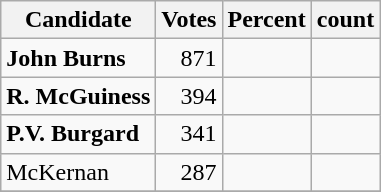<table class="wikitable">
<tr>
<th>Candidate</th>
<th>Votes</th>
<th>Percent</th>
<th>count</th>
</tr>
<tr>
<td style="font-weight:bold;">John Burns</td>
<td style="text-align:right;">871</td>
<td style="text-align:right;"></td>
<td style="text-align:right;"></td>
</tr>
<tr>
<td style="font-weight:bold;">R. McGuiness</td>
<td style="text-align:right;">394</td>
<td style="text-align:right;"></td>
<td style="text-align:right;"></td>
</tr>
<tr>
<td style="font-weight:bold;">P.V. Burgard</td>
<td style="text-align:right;">341</td>
<td style="text-align:right;"></td>
<td style="text-align:right;"></td>
</tr>
<tr>
<td>McKernan</td>
<td style="text-align:right;">287</td>
<td style="text-align:right;"></td>
<td style="text-align:right;"></td>
</tr>
<tr>
</tr>
</table>
